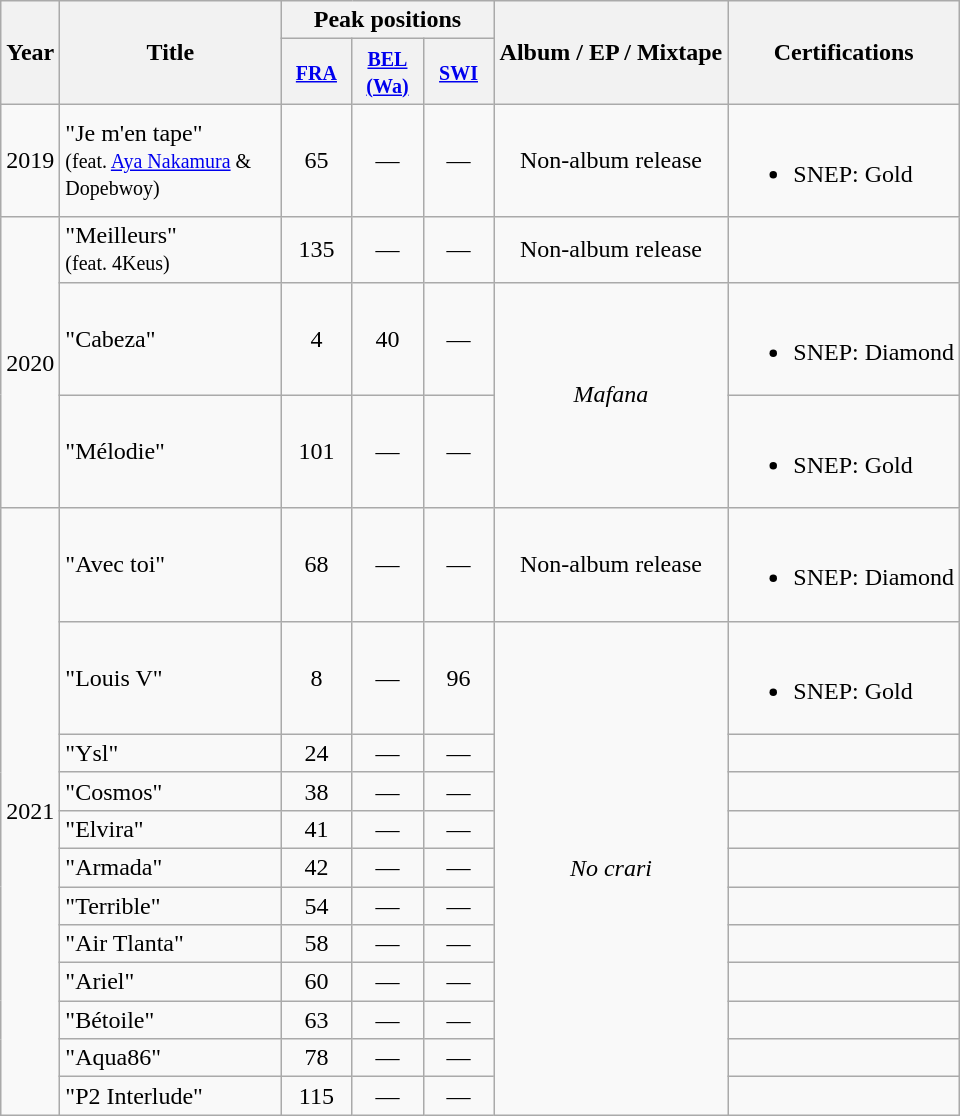<table class="wikitable">
<tr>
<th rowspan="2" style="text-align:center; width:10px;">Year</th>
<th rowspan="2" style="text-align:center; width:140px;">Title</th>
<th style="text-align:center;" colspan="3">Peak positions</th>
<th rowspan="2">Album / EP / Mixtape</th>
<th rowspan="2">Certifications</th>
</tr>
<tr>
<th width="40"><small><a href='#'>FRA</a></small><br></th>
<th width="40"><small><a href='#'>BEL<br>(Wa)</a></small><br></th>
<th width="40"><small><a href='#'>SWI</a></small><br></th>
</tr>
<tr>
<td style="text-align:center;">2019</td>
<td>"Je m'en tape"<br><small>(feat. <a href='#'>Aya Nakamura</a> & Dopebwoy)</small></td>
<td style="text-align:center;">65</td>
<td style="text-align:center;">—</td>
<td style="text-align:center;">—</td>
<td style="text-align:center;">Non-album release</td>
<td><br><ul><li>SNEP: Gold</li></ul></td>
</tr>
<tr>
<td style="text-align:center;"rowspan=3>2020</td>
<td>"Meilleurs"<br><small>(feat. 4Keus)</small></td>
<td style="text-align:center;">135</td>
<td style="text-align:center;">—</td>
<td style="text-align:center;">—</td>
<td style="text-align:center;">Non-album release</td>
<td></td>
</tr>
<tr>
<td>"Cabeza"</td>
<td style="text-align:center;">4</td>
<td style="text-align:center;">40</td>
<td style="text-align:center;">—</td>
<td style="text-align:center;" rowspan=2><em>Mafana</em></td>
<td><br><ul><li>SNEP: Diamond</li></ul></td>
</tr>
<tr>
<td>"Mélodie"</td>
<td style="text-align:center;">101</td>
<td style="text-align:center;">—</td>
<td style="text-align:center;">—</td>
<td><br><ul><li>SNEP: Gold</li></ul></td>
</tr>
<tr>
<td style="text-align:center;" rowspan=12>2021</td>
<td>"Avec toi"</td>
<td style="text-align:center;">68</td>
<td style="text-align:center;">—</td>
<td style="text-align:center;">—</td>
<td style="text-align:center;">Non-album release</td>
<td><br><ul><li>SNEP: Diamond</li></ul></td>
</tr>
<tr>
<td>"Louis V"</td>
<td style="text-align:center;">8</td>
<td style="text-align:center;">—</td>
<td style="text-align:center;">96</td>
<td style="text-align:center;" rowspan=11><em>No crari</em></td>
<td><br><ul><li>SNEP: Gold</li></ul></td>
</tr>
<tr>
<td>"Ysl"</td>
<td style="text-align:center;">24</td>
<td style="text-align:center;">—</td>
<td style="text-align:center;">—</td>
<td></td>
</tr>
<tr>
<td>"Cosmos"</td>
<td style="text-align:center;">38</td>
<td style="text-align:center;">—</td>
<td style="text-align:center;">—</td>
<td></td>
</tr>
<tr>
<td>"Elvira"</td>
<td style="text-align:center;">41</td>
<td style="text-align:center;">—</td>
<td style="text-align:center;">—</td>
<td></td>
</tr>
<tr>
<td>"Armada"</td>
<td style="text-align:center;">42</td>
<td style="text-align:center;">—</td>
<td style="text-align:center;">—</td>
<td></td>
</tr>
<tr>
<td>"Terrible"</td>
<td style="text-align:center;">54</td>
<td style="text-align:center;">—</td>
<td style="text-align:center;">—</td>
<td></td>
</tr>
<tr>
<td>"Air Tlanta"</td>
<td style="text-align:center;">58</td>
<td style="text-align:center;">—</td>
<td style="text-align:center;">—</td>
<td></td>
</tr>
<tr>
<td>"Ariel"</td>
<td style="text-align:center;">60</td>
<td style="text-align:center;">—</td>
<td style="text-align:center;">—</td>
<td></td>
</tr>
<tr>
<td>"Bétoile"</td>
<td style="text-align:center;">63</td>
<td style="text-align:center;">—</td>
<td style="text-align:center;">—</td>
<td></td>
</tr>
<tr>
<td>"Aqua86"</td>
<td style="text-align:center;">78</td>
<td style="text-align:center;">—</td>
<td style="text-align:center;">—</td>
<td></td>
</tr>
<tr>
<td>"P2 Interlude"</td>
<td style="text-align:center;">115</td>
<td style="text-align:center;">—</td>
<td style="text-align:center;">—</td>
<td></td>
</tr>
</table>
